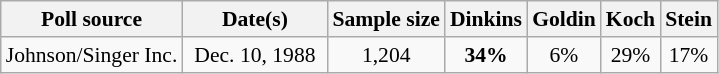<table class="wikitable" style="font-size:90%;text-align:center;">
<tr>
<th>Poll source</th>
<th style="width:90px;">Date(s)</th>
<th>Sample size</th>
<th>Dinkins</th>
<th>Goldin</th>
<th>Koch</th>
<th>Stein</th>
</tr>
<tr>
<td>Johnson/Singer Inc.</td>
<td>Dec. 10, 1988</td>
<td>1,204</td>
<td><strong>34%</strong></td>
<td>6%</td>
<td>29%</td>
<td>17%</td>
</tr>
</table>
